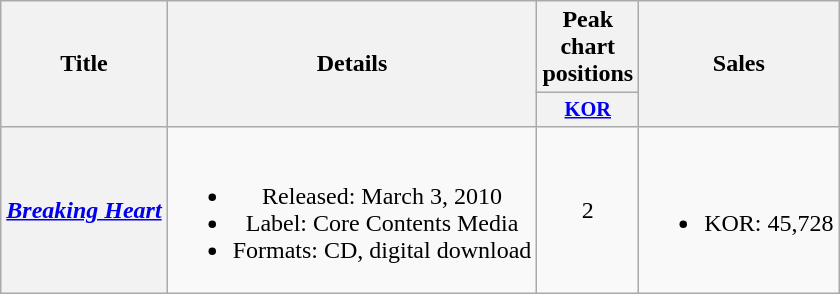<table class="wikitable plainrowheaders" style="text-align:center;">
<tr>
<th scope="col" rowspan="2">Title</th>
<th scope="col" rowspan="2">Details</th>
<th scope="col">Peak chart positions</th>
<th scope="col" rowspan="2">Sales</th>
</tr>
<tr>
<th scope="col" style="width:3em;font-size:85%"><a href='#'>KOR</a><br></th>
</tr>
<tr>
<th scope="row"><em><a href='#'>Breaking Heart</a></em></th>
<td><br><ul><li>Released: March 3, 2010</li><li>Label: Core Contents Media</li><li>Formats: CD, digital download</li></ul></td>
<td>2</td>
<td><br><ul><li>KOR: 45,728</li></ul></td>
</tr>
</table>
